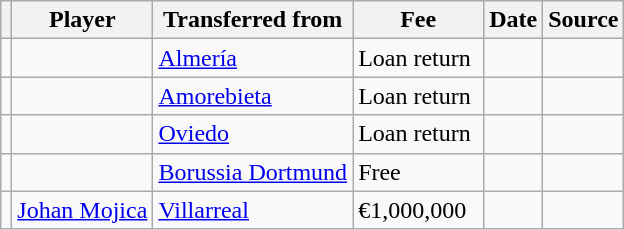<table class="wikitable plainrowheaders sortable">
<tr>
<th></th>
<th scope="col">Player</th>
<th>Transferred from</th>
<th style="width: 80px;">Fee</th>
<th scope="col">Date</th>
<th scope="col">Source</th>
</tr>
<tr>
<td align="center"></td>
<td></td>
<td> <a href='#'>Almería</a></td>
<td>Loan return</td>
<td></td>
<td></td>
</tr>
<tr>
<td align="center"></td>
<td></td>
<td> <a href='#'>Amorebieta</a></td>
<td>Loan return</td>
<td></td>
<td></td>
</tr>
<tr>
<td align="center"></td>
<td></td>
<td> <a href='#'>Oviedo</a></td>
<td>Loan return</td>
<td></td>
<td></td>
</tr>
<tr>
<td align="center"></td>
<td></td>
<td> <a href='#'>Borussia Dortmund</a></td>
<td>Free</td>
<td></td>
<td></td>
</tr>
<tr>
<td align="center"></td>
<td> <a href='#'>Johan Mojica</a></td>
<td> <a href='#'>Villarreal</a></td>
<td>€1,000,000</td>
<td></td>
<td></td>
</tr>
</table>
